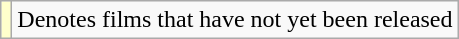<table class="wikitable">
<tr>
<td style="background:#ffc;"></td>
<td>Denotes films that have not yet been released</td>
</tr>
</table>
